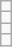<table class="wikitable">
<tr>
<td></td>
</tr>
<tr>
<td></td>
</tr>
<tr>
<td></td>
</tr>
<tr>
<td></td>
</tr>
</table>
